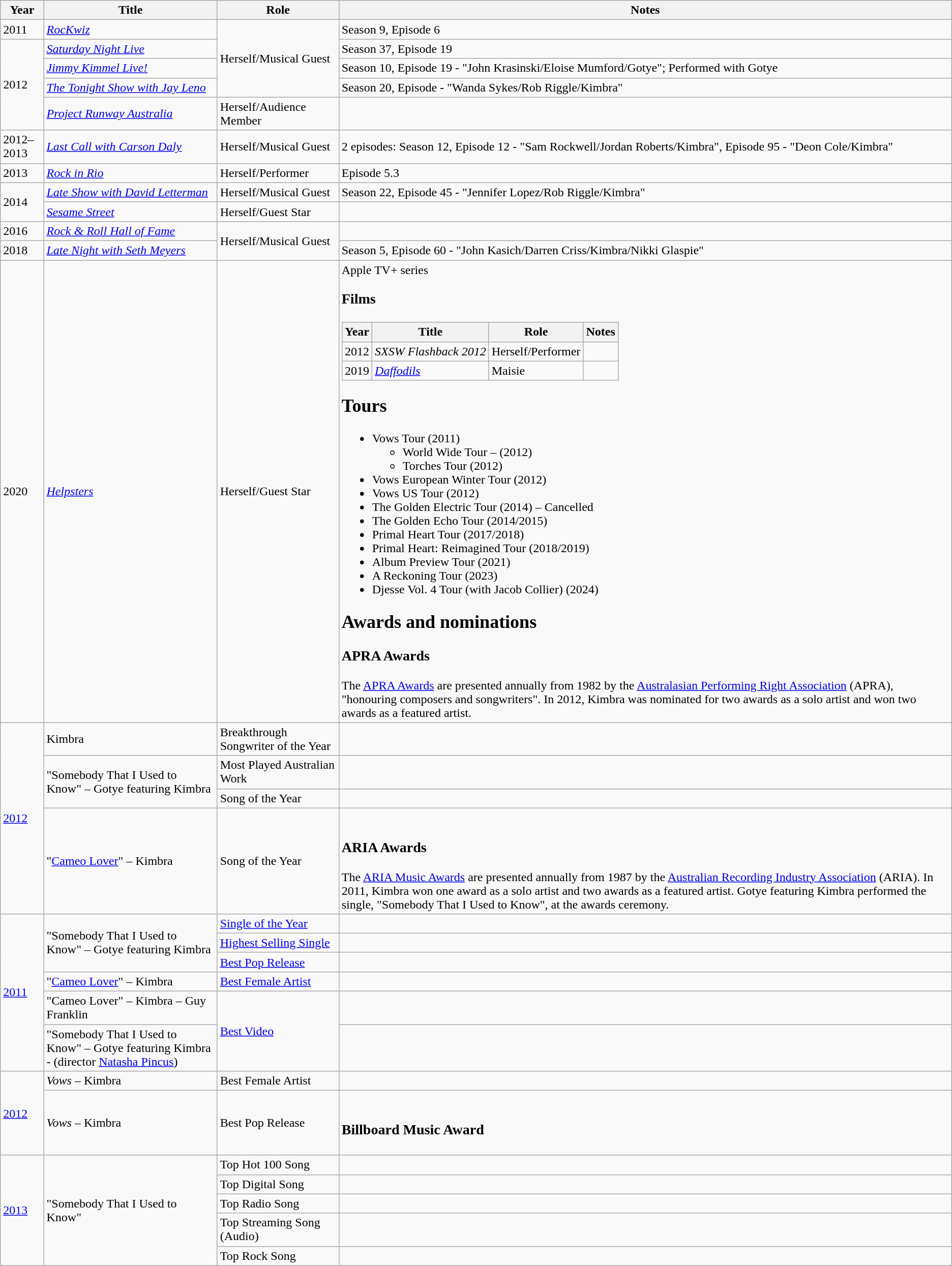<table class="wikitable sortable">
<tr>
<th>Year</th>
<th>Title</th>
<th>Role</th>
<th class="unsortable">Notes</th>
</tr>
<tr>
<td>2011</td>
<td><em><a href='#'>RocKwiz</a></em></td>
<td rowspan="4">Herself/Musical Guest</td>
<td>Season 9, Episode 6</td>
</tr>
<tr>
<td rowspan="4">2012</td>
<td><em><a href='#'>Saturday Night Live</a></em></td>
<td>Season 37, Episode 19</td>
</tr>
<tr>
<td><em><a href='#'>Jimmy Kimmel Live!</a></em></td>
<td>Season 10, Episode 19 - "John Krasinski/Eloise Mumford/Gotye"; Performed with Gotye</td>
</tr>
<tr>
<td><em><a href='#'>The Tonight Show with Jay Leno</a></em></td>
<td>Season 20, Episode - "Wanda Sykes/Rob Riggle/Kimbra"</td>
</tr>
<tr>
<td><em><a href='#'>Project Runway Australia</a></em></td>
<td>Herself/Audience Member</td>
<td></td>
</tr>
<tr>
<td>2012–2013</td>
<td><em><a href='#'>Last Call with Carson Daly</a></em></td>
<td>Herself/Musical Guest</td>
<td>2 episodes: Season 12, Episode 12 - "Sam Rockwell/Jordan Roberts/Kimbra", Episode 95 - "Deon Cole/Kimbra"</td>
</tr>
<tr>
<td>2013</td>
<td><em><a href='#'>Rock in Rio</a></em></td>
<td>Herself/Performer</td>
<td>Episode 5.3</td>
</tr>
<tr>
<td rowspan="2">2014</td>
<td><em><a href='#'>Late Show with David Letterman</a></em></td>
<td>Herself/Musical Guest</td>
<td>Season 22, Episode 45 - "Jennifer Lopez/Rob Riggle/Kimbra"</td>
</tr>
<tr>
<td><em><a href='#'>Sesame Street</a></em></td>
<td>Herself/Guest Star</td>
<td></td>
</tr>
<tr>
<td>2016</td>
<td><em><a href='#'>Rock & Roll Hall of Fame</a></em></td>
<td rowspan="2">Herself/Musical Guest</td>
<td></td>
</tr>
<tr>
<td>2018</td>
<td><em><a href='#'>Late Night with Seth Meyers</a></em></td>
<td>Season 5, Episode 60 - "John Kasich/Darren Criss/Kimbra/Nikki Glaspie"</td>
</tr>
<tr>
<td>2020</td>
<td><em><a href='#'>Helpsters</a></em></td>
<td>Herself/Guest Star</td>
<td>Apple TV+ series<br><h3>Films</h3><table class="wikitable sortable">
<tr>
<th>Year</th>
<th>Title</th>
<th>Role</th>
<th class="unsortable">Notes</th>
</tr>
<tr>
<td>2012</td>
<td><em>SXSW Flashback 2012</em></td>
<td>Herself/Performer</td>
<td></td>
</tr>
<tr>
<td>2019</td>
<td><em><a href='#'>Daffodils</a></em></td>
<td>Maisie</td>
<td></td>
</tr>
</table>
<h2>Tours</h2><ul><li>Vows Tour (2011)<ul><li>World Wide Tour –  (2012)</li><li>Torches Tour  (2012)</li></ul></li><li>Vows European Winter Tour (2012)</li><li>Vows US Tour (2012)</li><li>The Golden Electric Tour  (2014) – Cancelled</li><li>The Golden Echo Tour (2014/2015)</li><li>Primal Heart Tour (2017/2018)</li><li>Primal Heart: Reimagined Tour (2018/2019)</li><li>Album Preview Tour (2021)</li><li>A Reckoning Tour (2023)</li><li>Djesse Vol. 4 Tour (with Jacob Collier) (2024)</li></ul><h2>Awards and nominations</h2><h3>APRA Awards</h3>The <a href='#'>APRA Awards</a> are presented annually from 1982 by the <a href='#'>Australasian Performing Right Association</a> (APRA), "honouring composers and songwriters". In 2012, Kimbra was nominated for two awards as a solo artist and won two awards as a featured artist.<br></td>
</tr>
<tr>
<td rowspan="4"><a href='#'>2012</a></td>
<td>Kimbra</td>
<td>Breakthrough Songwriter of the Year</td>
<td></td>
</tr>
<tr>
<td rowspan="2">"Somebody That I Used to Know" – Gotye featuring Kimbra</td>
<td>Most Played Australian Work</td>
<td></td>
</tr>
<tr>
<td>Song of the Year</td>
<td></td>
</tr>
<tr>
<td>"<a href='#'>Cameo Lover</a>" – Kimbra</td>
<td>Song of the Year</td>
<td><br><h3>ARIA Awards</h3>The <a href='#'>ARIA Music Awards</a> are presented annually from 1987 by the <a href='#'>Australian Recording Industry Association</a> (ARIA). In 2011, Kimbra won one award as a solo artist and two awards as a featured artist. Gotye featuring Kimbra performed the single, "Somebody That I Used to Know", at the awards ceremony.<br></td>
</tr>
<tr>
<td rowspan="6"><a href='#'>2011</a></td>
<td rowspan="3">"Somebody That I Used to Know" – Gotye featuring Kimbra</td>
<td><a href='#'>Single of the Year</a></td>
<td></td>
</tr>
<tr>
<td><a href='#'>Highest Selling Single</a></td>
<td></td>
</tr>
<tr>
<td><a href='#'>Best Pop Release</a></td>
<td></td>
</tr>
<tr>
<td>"<a href='#'>Cameo Lover</a>" – Kimbra</td>
<td><a href='#'>Best Female Artist</a></td>
<td></td>
</tr>
<tr>
<td>"Cameo Lover" – Kimbra – Guy Franklin</td>
<td rowspan="2"><a href='#'>Best Video</a></td>
<td></td>
</tr>
<tr>
<td>"Somebody That I Used to Know" – Gotye featuring Kimbra - (director <a href='#'>Natasha Pincus</a>)</td>
<td></td>
</tr>
<tr>
<td rowspan="2"><a href='#'>2012</a></td>
<td><em>Vows</em> – Kimbra</td>
<td>Best Female Artist</td>
<td></td>
</tr>
<tr>
<td><em>Vows</em> – Kimbra</td>
<td>Best Pop Release</td>
<td><br><h3>Billboard Music Award</h3></td>
</tr>
<tr>
<td rowspan="5"><a href='#'>2013</a></td>
<td rowspan="5">"Somebody That I Used to Know"</td>
<td>Top Hot 100 Song</td>
<td></td>
</tr>
<tr>
<td>Top Digital Song</td>
<td></td>
</tr>
<tr>
<td>Top Radio Song</td>
<td></td>
</tr>
<tr>
<td>Top Streaming Song (Audio)</td>
<td></td>
</tr>
<tr>
<td>Top Rock Song</td>
<td></td>
</tr>
</table>
